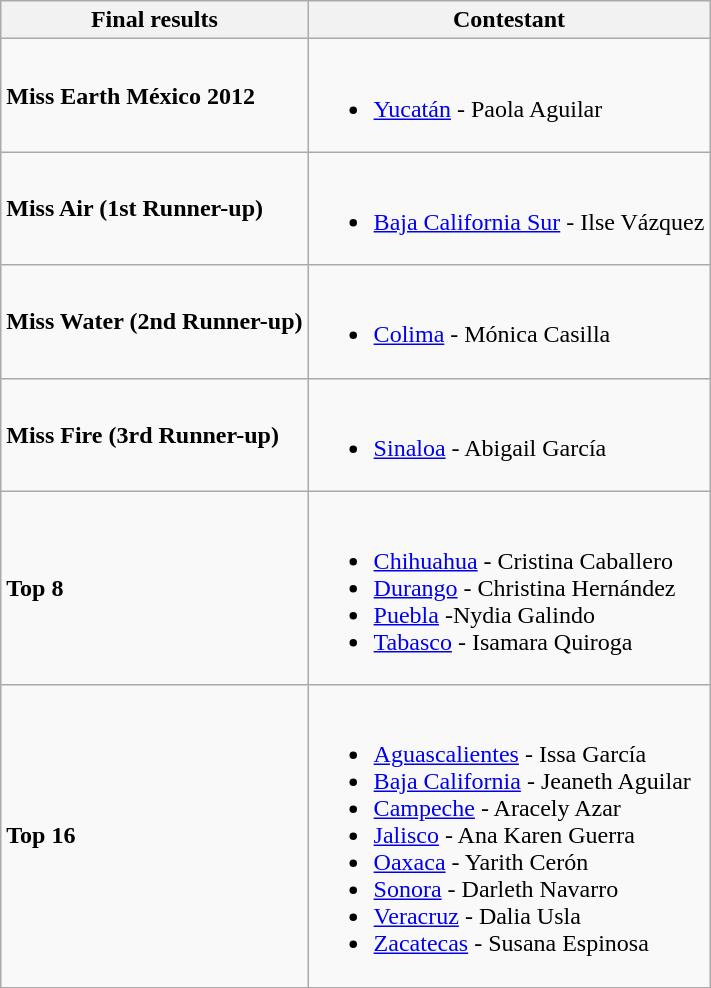<table class="wikitable">
<tr>
<th>Final results</th>
<th>Contestant</th>
</tr>
<tr>
<td><strong>Miss Earth México 2012</strong></td>
<td><br><ul><li><a href='#'>Yucatán</a> - Paola Aguilar</li></ul></td>
</tr>
<tr>
<td><strong>Miss Air (1st Runner-up)</strong></td>
<td><br><ul><li><a href='#'>Baja California Sur</a> - Ilse Vázquez</li></ul></td>
</tr>
<tr>
<td><strong>Miss Water (2nd Runner-up)</strong></td>
<td><br><ul><li><a href='#'>Colima</a> - Mónica Casilla</li></ul></td>
</tr>
<tr>
<td><strong>Miss Fire (3rd Runner-up)</strong></td>
<td><br><ul><li><a href='#'>Sinaloa</a> - Abigail García</li></ul></td>
</tr>
<tr>
<td><strong>Top 8</strong></td>
<td><br><ul><li><a href='#'>Chihuahua</a> - Cristina Caballero</li><li><a href='#'>Durango</a> - Christina Hernández</li><li><a href='#'>Puebla</a> -Nydia Galindo</li><li><a href='#'>Tabasco</a> - Isamara Quiroga</li></ul></td>
</tr>
<tr>
<td><strong>Top 16</strong></td>
<td><br><ul><li><a href='#'>Aguascalientes</a> - Issa García</li><li><a href='#'>Baja California</a> - Jeaneth Aguilar</li><li><a href='#'>Campeche</a> - Aracely Azar</li><li><a href='#'>Jalisco</a> - Ana Karen Guerra</li><li><a href='#'>Oaxaca</a> - Yarith Cerón</li><li><a href='#'>Sonora</a> - Darleth Navarro</li><li><a href='#'>Veracruz</a> - Dalia Usla</li><li><a href='#'>Zacatecas</a> - Susana Espinosa</li></ul></td>
</tr>
</table>
